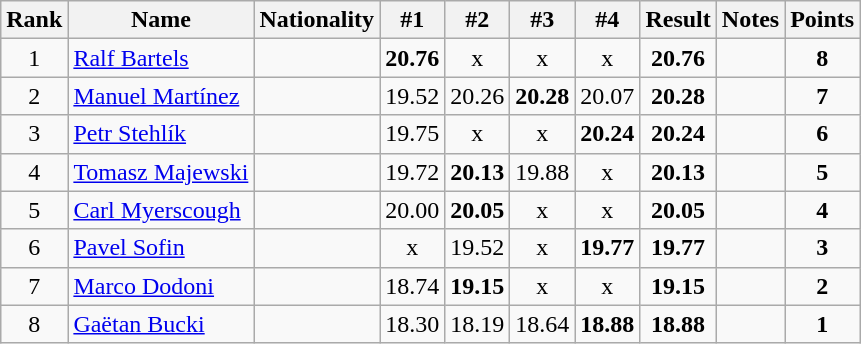<table class="wikitable sortable" style="text-align:center">
<tr>
<th>Rank</th>
<th>Name</th>
<th>Nationality</th>
<th>#1</th>
<th>#2</th>
<th>#3</th>
<th>#4</th>
<th>Result</th>
<th>Notes</th>
<th>Points</th>
</tr>
<tr>
<td>1</td>
<td align=left><a href='#'>Ralf Bartels</a></td>
<td align=left></td>
<td><strong>20.76</strong></td>
<td>x</td>
<td>x</td>
<td>x</td>
<td><strong>20.76</strong></td>
<td></td>
<td><strong>8</strong></td>
</tr>
<tr>
<td>2</td>
<td align=left><a href='#'>Manuel Martínez</a></td>
<td align=left></td>
<td>19.52</td>
<td>20.26</td>
<td><strong>20.28</strong></td>
<td>20.07</td>
<td><strong>20.28</strong></td>
<td></td>
<td><strong>7</strong></td>
</tr>
<tr>
<td>3</td>
<td align=left><a href='#'>Petr Stehlík</a></td>
<td align=left></td>
<td>19.75</td>
<td>x</td>
<td>x</td>
<td><strong>20.24</strong></td>
<td><strong>20.24</strong></td>
<td></td>
<td><strong>6</strong></td>
</tr>
<tr>
<td>4</td>
<td align=left><a href='#'>Tomasz Majewski</a></td>
<td align=left></td>
<td>19.72</td>
<td><strong>20.13</strong></td>
<td>19.88</td>
<td>x</td>
<td><strong>20.13</strong></td>
<td></td>
<td><strong>5</strong></td>
</tr>
<tr>
<td>5</td>
<td align=left><a href='#'>Carl Myerscough</a></td>
<td align=left></td>
<td>20.00</td>
<td><strong>20.05</strong></td>
<td>x</td>
<td>x</td>
<td><strong>20.05</strong></td>
<td></td>
<td><strong>4</strong></td>
</tr>
<tr>
<td>6</td>
<td align=left><a href='#'>Pavel Sofin</a></td>
<td align=left></td>
<td>x</td>
<td>19.52</td>
<td>x</td>
<td><strong>19.77</strong></td>
<td><strong>19.77</strong></td>
<td></td>
<td><strong>3</strong></td>
</tr>
<tr>
<td>7</td>
<td align=left><a href='#'>Marco Dodoni</a></td>
<td align=left></td>
<td>18.74</td>
<td><strong>19.15</strong></td>
<td>x</td>
<td>x</td>
<td><strong>19.15</strong></td>
<td></td>
<td><strong>2</strong></td>
</tr>
<tr>
<td>8</td>
<td align=left><a href='#'>Gaëtan Bucki</a></td>
<td align=left></td>
<td>18.30</td>
<td>18.19</td>
<td>18.64</td>
<td><strong>18.88</strong></td>
<td><strong>18.88</strong></td>
<td></td>
<td><strong>1</strong></td>
</tr>
</table>
